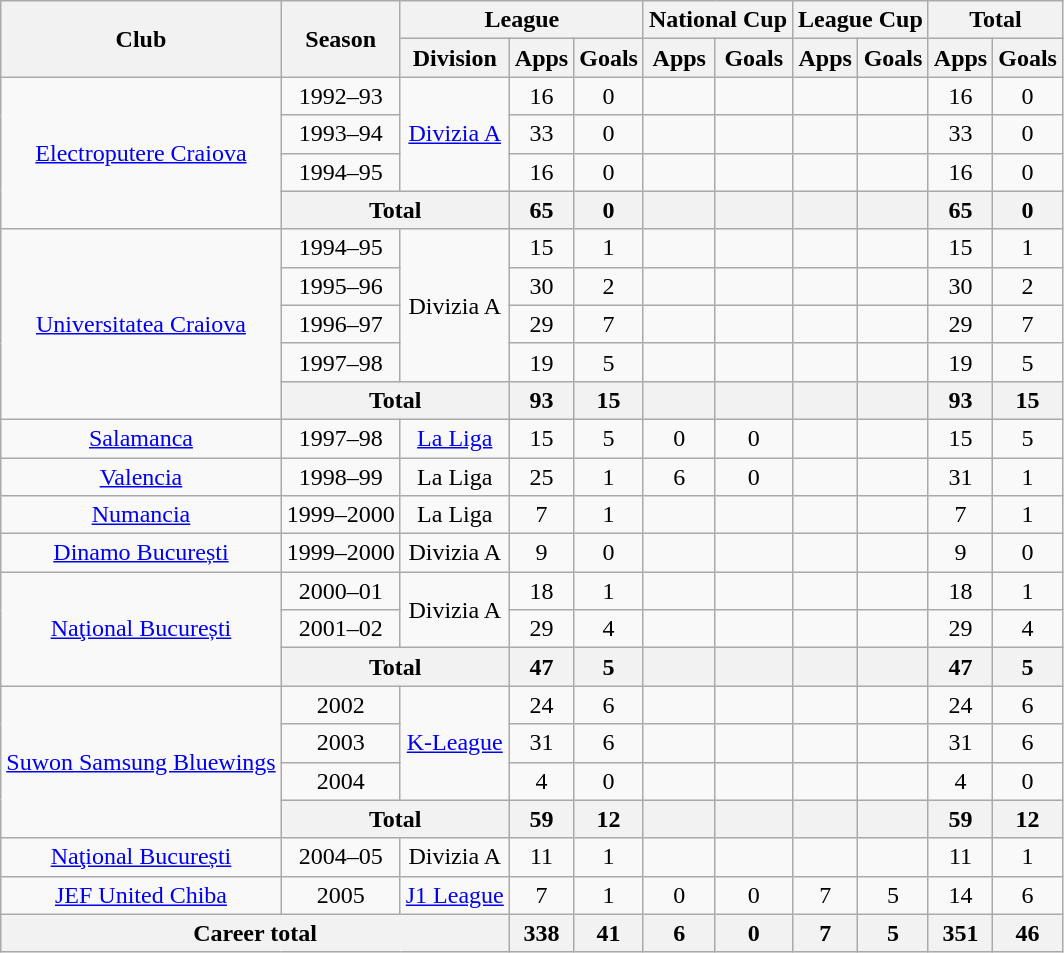<table class="wikitable" style="text-align:center">
<tr>
<th rowspan="2">Club</th>
<th rowspan="2">Season</th>
<th colspan="3">League</th>
<th colspan="2">National Cup</th>
<th colspan="2">League Cup</th>
<th colspan="2">Total</th>
</tr>
<tr>
<th>Division</th>
<th>Apps</th>
<th>Goals</th>
<th>Apps</th>
<th>Goals</th>
<th>Apps</th>
<th>Goals</th>
<th>Apps</th>
<th>Goals</th>
</tr>
<tr>
<td rowspan="4"><a href='#'>Electroputere Craiova</a></td>
<td>1992–93</td>
<td rowspan="3"><a href='#'>Divizia A</a></td>
<td>16</td>
<td>0</td>
<td></td>
<td></td>
<td></td>
<td></td>
<td>16</td>
<td>0</td>
</tr>
<tr>
<td>1993–94</td>
<td>33</td>
<td>0</td>
<td></td>
<td></td>
<td></td>
<td></td>
<td>33</td>
<td>0</td>
</tr>
<tr>
<td>1994–95</td>
<td>16</td>
<td>0</td>
<td></td>
<td></td>
<td></td>
<td></td>
<td>16</td>
<td>0</td>
</tr>
<tr>
<th colspan="2">Total</th>
<th>65</th>
<th>0</th>
<th></th>
<th></th>
<th></th>
<th></th>
<th>65</th>
<th>0</th>
</tr>
<tr>
<td rowspan="5"><a href='#'>Universitatea Craiova</a></td>
<td>1994–95</td>
<td rowspan="4">Divizia A</td>
<td>15</td>
<td>1</td>
<td></td>
<td></td>
<td></td>
<td></td>
<td>15</td>
<td>1</td>
</tr>
<tr>
<td>1995–96</td>
<td>30</td>
<td>2</td>
<td></td>
<td></td>
<td></td>
<td></td>
<td>30</td>
<td>2</td>
</tr>
<tr>
<td>1996–97</td>
<td>29</td>
<td>7</td>
<td></td>
<td></td>
<td></td>
<td></td>
<td>29</td>
<td>7</td>
</tr>
<tr>
<td>1997–98</td>
<td>19</td>
<td>5</td>
<td></td>
<td></td>
<td></td>
<td></td>
<td>19</td>
<td>5</td>
</tr>
<tr>
<th colspan="2">Total</th>
<th>93</th>
<th>15</th>
<th></th>
<th></th>
<th></th>
<th></th>
<th>93</th>
<th>15</th>
</tr>
<tr>
<td><a href='#'>Salamanca</a></td>
<td>1997–98</td>
<td><a href='#'>La Liga</a></td>
<td>15</td>
<td>5</td>
<td>0</td>
<td>0</td>
<td></td>
<td></td>
<td>15</td>
<td>5</td>
</tr>
<tr>
<td><a href='#'>Valencia</a></td>
<td>1998–99</td>
<td>La Liga</td>
<td>25</td>
<td>1</td>
<td>6</td>
<td>0</td>
<td></td>
<td></td>
<td>31</td>
<td>1</td>
</tr>
<tr>
<td><a href='#'>Numancia</a></td>
<td>1999–2000</td>
<td>La Liga</td>
<td>7</td>
<td>1</td>
<td></td>
<td></td>
<td></td>
<td></td>
<td>7</td>
<td>1</td>
</tr>
<tr>
<td><a href='#'>Dinamo București</a></td>
<td>1999–2000</td>
<td>Divizia A</td>
<td>9</td>
<td>0</td>
<td></td>
<td></td>
<td></td>
<td></td>
<td>9</td>
<td>0</td>
</tr>
<tr>
<td rowspan="3"><a href='#'>Naţional București</a></td>
<td>2000–01</td>
<td rowspan="2">Divizia A</td>
<td>18</td>
<td>1</td>
<td></td>
<td></td>
<td></td>
<td></td>
<td>18</td>
<td>1</td>
</tr>
<tr>
<td>2001–02</td>
<td>29</td>
<td>4</td>
<td></td>
<td></td>
<td></td>
<td></td>
<td>29</td>
<td>4</td>
</tr>
<tr>
<th colspan="2">Total</th>
<th>47</th>
<th>5</th>
<th></th>
<th></th>
<th></th>
<th></th>
<th>47</th>
<th>5</th>
</tr>
<tr>
<td rowspan="4"><a href='#'>Suwon Samsung Bluewings</a></td>
<td>2002</td>
<td rowspan="3"><a href='#'>K-League</a></td>
<td>24</td>
<td>6</td>
<td></td>
<td></td>
<td></td>
<td></td>
<td>24</td>
<td>6</td>
</tr>
<tr>
<td>2003</td>
<td>31</td>
<td>6</td>
<td></td>
<td></td>
<td></td>
<td></td>
<td>31</td>
<td>6</td>
</tr>
<tr>
<td>2004</td>
<td>4</td>
<td>0</td>
<td></td>
<td></td>
<td></td>
<td></td>
<td>4</td>
<td>0</td>
</tr>
<tr>
<th colspan="2">Total</th>
<th>59</th>
<th>12</th>
<th></th>
<th></th>
<th></th>
<th></th>
<th>59</th>
<th>12</th>
</tr>
<tr>
<td><a href='#'>Naţional București</a></td>
<td>2004–05</td>
<td>Divizia A</td>
<td>11</td>
<td>1</td>
<td></td>
<td></td>
<td></td>
<td></td>
<td>11</td>
<td>1</td>
</tr>
<tr>
<td><a href='#'>JEF United Chiba</a></td>
<td>2005</td>
<td><a href='#'>J1 League</a></td>
<td>7</td>
<td>1</td>
<td>0</td>
<td>0</td>
<td>7</td>
<td>5</td>
<td>14</td>
<td>6</td>
</tr>
<tr>
<th colspan="3">Career total</th>
<th>338</th>
<th>41</th>
<th>6</th>
<th>0</th>
<th>7</th>
<th>5</th>
<th>351</th>
<th>46</th>
</tr>
</table>
